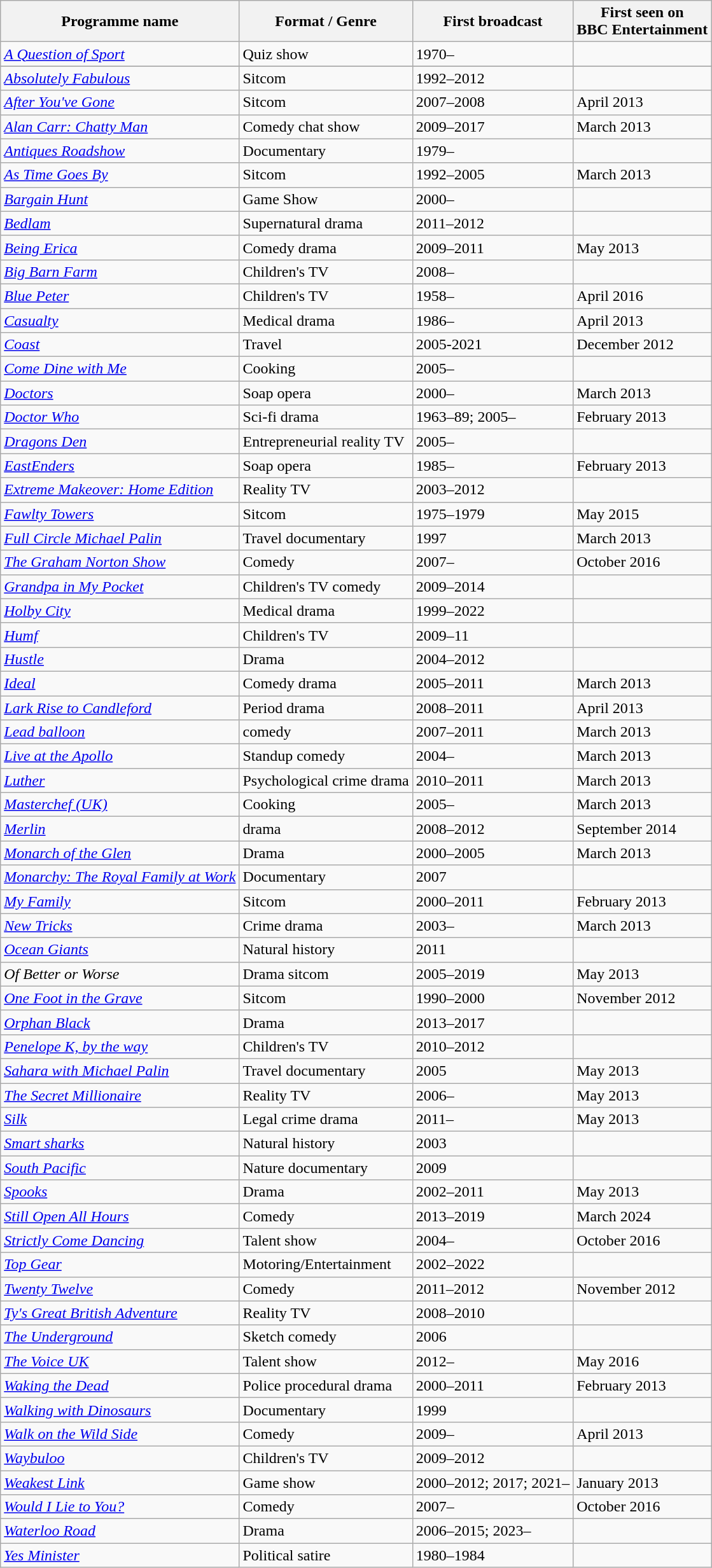<table class="wikitable">
<tr>
<th>Programme name</th>
<th>Format / Genre</th>
<th>First broadcast</th>
<th>First seen on<br> BBC Entertainment</th>
</tr>
<tr>
<td><em><a href='#'>A Question of Sport</a></em></td>
<td>Quiz show</td>
<td>1970–</td>
<td></td>
</tr>
<tr>
</tr>
<tr>
<td><em><a href='#'>Absolutely Fabulous</a></em></td>
<td>Sitcom</td>
<td>1992–2012</td>
<td></td>
</tr>
<tr>
<td><a href='#'><em>After You've Gone</em></a></td>
<td>Sitcom</td>
<td>2007–2008</td>
<td>April 2013</td>
</tr>
<tr>
<td><em><a href='#'>Alan Carr: Chatty Man</a></em></td>
<td>Comedy chat show</td>
<td>2009–2017</td>
<td>March 2013</td>
</tr>
<tr>
<td><em><a href='#'>Antiques Roadshow</a></em></td>
<td>Documentary</td>
<td>1979–</td>
<td></td>
</tr>
<tr>
<td><a href='#'><em>As Time Goes By</em></a></td>
<td>Sitcom</td>
<td>1992–2005</td>
<td>March 2013</td>
</tr>
<tr>
<td><em><a href='#'>Bargain Hunt</a></em></td>
<td>Game Show</td>
<td>2000–</td>
<td></td>
</tr>
<tr>
<td><a href='#'><em>Bedlam</em></a></td>
<td>Supernatural drama</td>
<td>2011–2012</td>
<td></td>
</tr>
<tr>
<td><em><a href='#'>Being Erica</a></em></td>
<td>Comedy drama</td>
<td>2009–2011</td>
<td>May 2013</td>
</tr>
<tr>
<td><em><a href='#'>Big Barn Farm</a></em></td>
<td>Children's TV</td>
<td>2008–</td>
<td></td>
</tr>
<tr>
<td><em><a href='#'>Blue Peter</a></em></td>
<td>Children's TV</td>
<td>1958–</td>
<td>April 2016</td>
</tr>
<tr>
<td><a href='#'><em>Casualty</em></a></td>
<td>Medical drama</td>
<td>1986–</td>
<td>April 2013</td>
</tr>
<tr>
<td><a href='#'><em>Coast</em></a></td>
<td>Travel</td>
<td>2005-2021</td>
<td>December 2012</td>
</tr>
<tr>
<td><em><a href='#'>Come Dine with Me</a></em></td>
<td>Cooking</td>
<td>2005–</td>
<td></td>
</tr>
<tr>
<td><a href='#'><em>Doctors</em></a></td>
<td>Soap opera</td>
<td>2000–</td>
<td>March 2013</td>
</tr>
<tr>
<td><em><a href='#'>Doctor Who</a></em></td>
<td>Sci-fi drama</td>
<td>1963–89; 2005–</td>
<td>February 2013</td>
</tr>
<tr>
<td><a href='#'><em>Dragons Den</em></a></td>
<td>Entrepreneurial reality TV</td>
<td>2005–</td>
<td></td>
</tr>
<tr>
<td><em><a href='#'>EastEnders</a></em></td>
<td>Soap opera</td>
<td>1985–</td>
<td>February 2013</td>
</tr>
<tr>
<td><em><a href='#'>Extreme Makeover: Home Edition</a></em></td>
<td>Reality TV</td>
<td>2003–2012</td>
<td></td>
</tr>
<tr>
<td><em><a href='#'>Fawlty Towers</a></em></td>
<td>Sitcom</td>
<td>1975–1979</td>
<td>May 2015</td>
</tr>
<tr>
<td><a href='#'><em>Full Circle Michael Palin</em></a></td>
<td>Travel documentary</td>
<td>1997</td>
<td>March 2013</td>
</tr>
<tr>
<td><em><a href='#'>The Graham Norton Show</a></em></td>
<td>Comedy</td>
<td>2007–</td>
<td>October 2016</td>
</tr>
<tr>
<td><em><a href='#'>Grandpa in My Pocket</a></em></td>
<td>Children's TV comedy</td>
<td>2009–2014</td>
<td></td>
</tr>
<tr>
<td><em><a href='#'>Holby City</a></em></td>
<td>Medical drama</td>
<td>1999–2022</td>
<td></td>
</tr>
<tr>
<td><em><a href='#'>Humf</a></em></td>
<td>Children's TV</td>
<td>2009–11</td>
<td></td>
</tr>
<tr>
<td><a href='#'><em>Hustle</em></a></td>
<td>Drama</td>
<td>2004–2012</td>
<td></td>
</tr>
<tr>
<td><a href='#'><em>Ideal</em></a></td>
<td>Comedy drama</td>
<td>2005–2011</td>
<td>March 2013</td>
</tr>
<tr>
<td><a href='#'><em>Lark Rise to Candleford</em></a></td>
<td>Period drama</td>
<td>2008–2011</td>
<td>April 2013</td>
</tr>
<tr>
<td><em><a href='#'>Lead balloon</a></em></td>
<td>comedy</td>
<td>2007–2011</td>
<td>March 2013</td>
</tr>
<tr>
<td><a href='#'><em>Live at the Apollo</em></a></td>
<td>Standup comedy</td>
<td>2004–</td>
<td>March 2013</td>
</tr>
<tr>
<td><a href='#'><em>Luther</em></a></td>
<td>Psychological crime drama</td>
<td>2010–2011</td>
<td>March 2013</td>
</tr>
<tr>
<td><a href='#'><em>Masterchef (UK)</em></a></td>
<td>Cooking</td>
<td>2005–</td>
<td>March 2013</td>
</tr>
<tr>
<td><a href='#'><em>Merlin</em></a></td>
<td>drama</td>
<td>2008–2012</td>
<td>September 2014</td>
</tr>
<tr>
<td><a href='#'><em>Monarch of the Glen</em></a></td>
<td>Drama</td>
<td>2000–2005</td>
<td>March 2013</td>
</tr>
<tr>
<td><em><a href='#'>Monarchy: The Royal Family at Work</a></em></td>
<td>Documentary</td>
<td>2007</td>
<td></td>
</tr>
<tr>
<td><em><a href='#'>My Family</a></em></td>
<td>Sitcom</td>
<td>2000–2011</td>
<td>February 2013</td>
</tr>
<tr>
<td><a href='#'><em>New Tricks</em></a></td>
<td>Crime drama</td>
<td>2003–</td>
<td>March 2013</td>
</tr>
<tr>
<td><em><a href='#'>Ocean Giants</a></em></td>
<td>Natural history</td>
<td>2011</td>
<td></td>
</tr>
<tr>
<td><em>Of Better or Worse</em></td>
<td>Drama sitcom</td>
<td>2005–2019</td>
<td>May 2013</td>
</tr>
<tr>
<td><em><a href='#'>One Foot in the Grave</a></em></td>
<td>Sitcom</td>
<td>1990–2000</td>
<td>November 2012</td>
</tr>
<tr>
<td><em><a href='#'>Orphan Black</a></em></td>
<td>Drama</td>
<td>2013–2017</td>
<td></td>
</tr>
<tr>
<td><em><a href='#'>Penelope K, by the way</a></em></td>
<td>Children's TV</td>
<td>2010–2012</td>
<td></td>
</tr>
<tr>
<td><em><a href='#'>Sahara with Michael Palin</a></em></td>
<td>Travel documentary</td>
<td>2005</td>
<td>May 2013</td>
</tr>
<tr>
<td><em><a href='#'>The Secret Millionaire</a></em></td>
<td>Reality TV</td>
<td>2006–</td>
<td>May 2013</td>
</tr>
<tr>
<td><a href='#'><em>Silk</em></a></td>
<td>Legal crime drama</td>
<td>2011–</td>
<td>May 2013</td>
</tr>
<tr>
<td><a href='#'><em>Smart sharks</em></a></td>
<td>Natural history</td>
<td>2003</td>
<td></td>
</tr>
<tr>
<td><a href='#'><em>South Pacific</em></a></td>
<td>Nature documentary</td>
<td>2009</td>
<td></td>
</tr>
<tr>
<td><a href='#'><em>Spooks</em></a></td>
<td>Drama</td>
<td>2002–2011</td>
<td>May 2013</td>
</tr>
<tr>
<td><em><a href='#'>Still Open All Hours</a></em></td>
<td>Comedy</td>
<td>2013–2019</td>
<td>March 2024</td>
</tr>
<tr>
<td><em><a href='#'>Strictly Come Dancing</a></em></td>
<td>Talent show</td>
<td>2004–</td>
<td>October 2016</td>
</tr>
<tr>
<td><a href='#'><em>Top Gear</em></a></td>
<td>Motoring/Entertainment</td>
<td>2002–2022</td>
<td></td>
</tr>
<tr>
<td><em><a href='#'>Twenty Twelve</a></em></td>
<td>Comedy</td>
<td>2011–2012</td>
<td>November 2012</td>
</tr>
<tr>
<td><em><a href='#'>Ty's Great British Adventure</a></em></td>
<td>Reality TV</td>
<td>2008–2010</td>
<td></td>
</tr>
<tr>
<td><a href='#'><em>The Underground</em></a></td>
<td>Sketch comedy</td>
<td>2006</td>
<td></td>
</tr>
<tr>
<td><em><a href='#'>The Voice UK</a></em></td>
<td>Talent show</td>
<td>2012–</td>
<td>May 2016</td>
</tr>
<tr>
<td><a href='#'><em>Waking the Dead</em></a></td>
<td>Police procedural drama</td>
<td>2000–2011</td>
<td>February 2013</td>
</tr>
<tr>
<td><em><a href='#'>Walking with Dinosaurs</a></em></td>
<td>Documentary</td>
<td>1999</td>
<td></td>
</tr>
<tr>
<td><a href='#'><em>Walk on the Wild Side</em></a></td>
<td>Comedy</td>
<td>2009–</td>
<td>April 2013</td>
</tr>
<tr>
<td><em><a href='#'>Waybuloo</a></em></td>
<td>Children's TV</td>
<td>2009–2012</td>
<td></td>
</tr>
<tr>
<td><a href='#'><em>Weakest Link</em></a></td>
<td>Game show</td>
<td>2000–2012; 2017; 2021–</td>
<td>January 2013</td>
</tr>
<tr>
<td><a href='#'><em>Would I Lie to You?</em></a></td>
<td>Comedy</td>
<td>2007–</td>
<td>October 2016</td>
</tr>
<tr>
<td><a href='#'><em>Waterloo Road</em></a></td>
<td>Drama</td>
<td>2006–2015; 2023–</td>
<td></td>
</tr>
<tr>
<td><em><a href='#'>Yes Minister</a></em></td>
<td>Political satire</td>
<td>1980–1984</td>
<td></td>
</tr>
</table>
